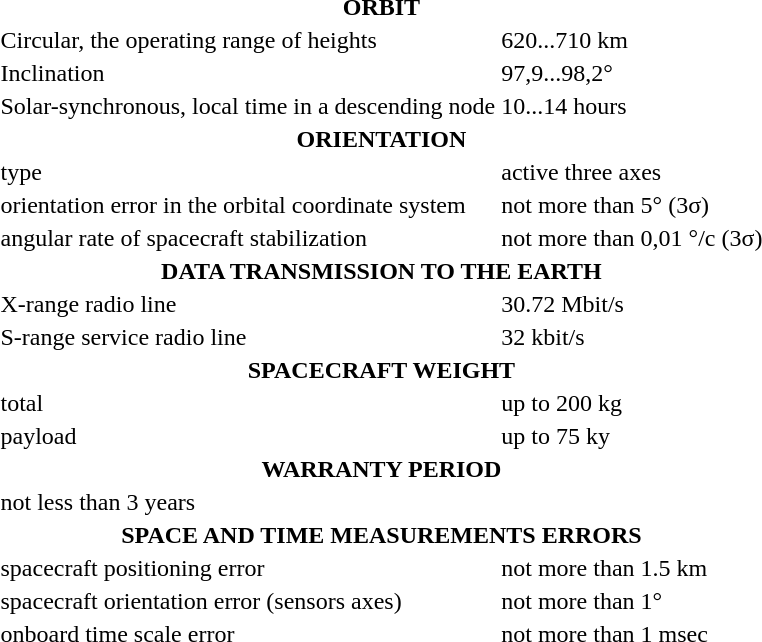<table class="standard collapsible">
<tr>
<th colspan=2>ORBIT</th>
</tr>
<tr>
<td>Circular, the operating range of heights</td>
<td>620...710 km</td>
</tr>
<tr>
<td>Inclination</td>
<td>97,9...98,2°</td>
</tr>
<tr>
<td>Solar-synchronous, local time in a descending node</td>
<td>10...14 hours</td>
</tr>
<tr>
<th colspan=3>ORIENTATION</th>
</tr>
<tr>
<td>type</td>
<td>active three axes</td>
</tr>
<tr>
<td>orientation error in the orbital coordinate system</td>
<td>not more than 5° (3σ)</td>
</tr>
<tr>
<td>angular rate of spacecraft stabilization</td>
<td>not more than 0,01 °/с (3σ)</td>
</tr>
<tr>
<th colspan=3>DATA TRANSMISSION TO THE EARTH</th>
</tr>
<tr>
<td>X-range radio line</td>
<td>30.72 Mbit/s</td>
</tr>
<tr>
<td>S-range service radio line</td>
<td>32 kbit/s</td>
</tr>
<tr>
<th colspan=3>SPACECRAFT WEIGHT</th>
</tr>
<tr>
<td>total</td>
<td>up to 200 kg</td>
</tr>
<tr>
<td>payload</td>
<td>up to 75 ky</td>
</tr>
<tr>
<th colspan=3>WARRANTY PERIOD</th>
</tr>
<tr>
<td>not less than 3 years</td>
<td></td>
</tr>
<tr>
<th colspan=3>SPACE AND TIME MEASUREMENTS ERRORS</th>
</tr>
<tr>
<td>spacecraft positioning error</td>
<td>not more than 1.5 km</td>
</tr>
<tr>
<td>spacecraft orientation error (sensors axes)</td>
<td>not more than 1°</td>
</tr>
<tr>
<td>onboard time scale error</td>
<td>not more than 1 msec</td>
</tr>
</table>
